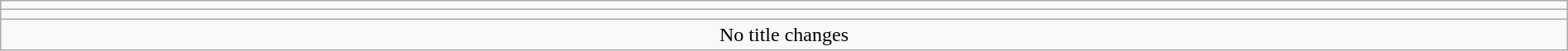<table class="wikitable" style="text-align:center; width:100%;">
<tr>
<td colspan=5></td>
</tr>
<tr>
<td colspan=5><strong></strong></td>
</tr>
<tr>
<td colspan="5">No title changes</td>
</tr>
</table>
